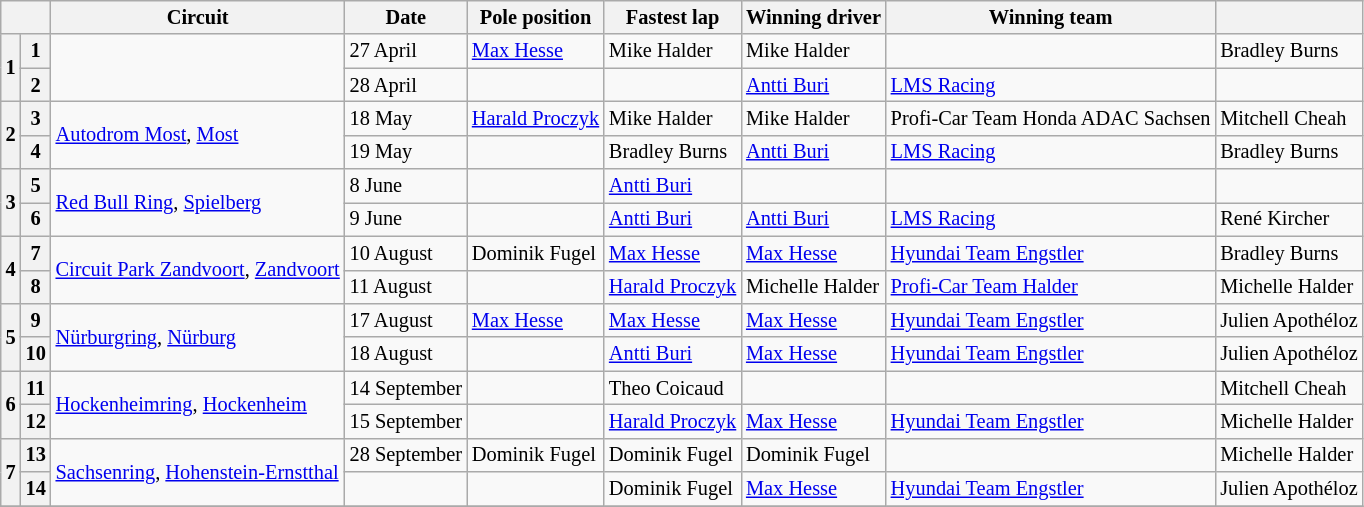<table class="wikitable" style="font-size: 85%">
<tr>
<th colspan=2></th>
<th>Circuit</th>
<th>Date</th>
<th>Pole position</th>
<th>Fastest lap</th>
<th>Winning driver</th>
<th>Winning team</th>
<th></th>
</tr>
<tr>
<th rowspan=2>1</th>
<th>1</th>
<td rowspan=2></td>
<td>27 April</td>
<td> <a href='#'>Max Hesse</a></td>
<td> Mike Halder</td>
<td> Mike Halder</td>
<td></td>
<td> Bradley Burns</td>
</tr>
<tr>
<th>2</th>
<td>28 April</td>
<td></td>
<td></td>
<td> <a href='#'>Antti Buri</a></td>
<td> <a href='#'>LMS Racing</a></td>
<td></td>
</tr>
<tr>
<th rowspan="2">2</th>
<th>3</th>
<td rowspan=2> <a href='#'>Autodrom Most</a>, <a href='#'>Most</a></td>
<td>18 May</td>
<td> <a href='#'>Harald Proczyk</a></td>
<td> Mike Halder</td>
<td> Mike Halder</td>
<td> Profi-Car Team Honda ADAC Sachsen</td>
<td> Mitchell Cheah</td>
</tr>
<tr>
<th>4</th>
<td>19 May</td>
<td></td>
<td> Bradley Burns</td>
<td> <a href='#'>Antti Buri</a></td>
<td> <a href='#'>LMS Racing</a></td>
<td> Bradley Burns</td>
</tr>
<tr>
<th rowspan="2">3</th>
<th>5</th>
<td rowspan=2> <a href='#'>Red Bull Ring</a>, <a href='#'>Spielberg</a></td>
<td>8 June</td>
<td></td>
<td> <a href='#'>Antti Buri</a></td>
<td></td>
<td></td>
<td></td>
</tr>
<tr>
<th>6</th>
<td>9 June</td>
<td></td>
<td> <a href='#'>Antti Buri</a></td>
<td> <a href='#'>Antti Buri</a></td>
<td> <a href='#'>LMS Racing</a></td>
<td> René Kircher</td>
</tr>
<tr>
<th rowspan="2">4</th>
<th>7</th>
<td rowspan=2> <a href='#'>Circuit Park Zandvoort</a>, <a href='#'>Zandvoort</a></td>
<td>10 August</td>
<td> Dominik Fugel</td>
<td> <a href='#'>Max Hesse</a></td>
<td> <a href='#'>Max Hesse</a></td>
<td> <a href='#'>Hyundai Team Engstler</a></td>
<td> Bradley Burns</td>
</tr>
<tr>
<th>8</th>
<td>11 August</td>
<td></td>
<td> <a href='#'>Harald Proczyk</a></td>
<td> Michelle Halder</td>
<td> <a href='#'>Profi-Car Team Halder</a></td>
<td> Michelle Halder</td>
</tr>
<tr>
<th rowspan="2">5</th>
<th>9</th>
<td rowspan=2> <a href='#'>Nürburgring</a>, <a href='#'>Nürburg</a></td>
<td>17 August</td>
<td> <a href='#'>Max Hesse</a></td>
<td> <a href='#'>Max Hesse</a></td>
<td> <a href='#'>Max Hesse</a></td>
<td> <a href='#'>Hyundai Team Engstler</a></td>
<td> Julien Apothéloz</td>
</tr>
<tr>
<th>10</th>
<td>18 August</td>
<td></td>
<td> <a href='#'>Antti Buri</a></td>
<td> <a href='#'>Max Hesse</a></td>
<td> <a href='#'>Hyundai Team Engstler</a></td>
<td> Julien Apothéloz</td>
</tr>
<tr>
<th rowspan="2">6</th>
<th>11</th>
<td rowspan=2> <a href='#'>Hockenheimring</a>, <a href='#'>Hockenheim</a></td>
<td>14 September</td>
<td></td>
<td> Theo Coicaud</td>
<td></td>
<td></td>
<td> Mitchell Cheah</td>
</tr>
<tr>
<th>12</th>
<td>15 September</td>
<td></td>
<td> <a href='#'>Harald Proczyk</a></td>
<td> <a href='#'>Max Hesse</a></td>
<td> <a href='#'>Hyundai Team Engstler</a></td>
<td> Michelle Halder</td>
</tr>
<tr>
<th rowspan="2">7</th>
<th>13</th>
<td rowspan=2> <a href='#'>Sachsenring</a>, <a href='#'>Hohenstein-Ernstthal</a></td>
<td>28 September</td>
<td> Dominik Fugel</td>
<td> Dominik Fugel</td>
<td> Dominik Fugel</td>
<td></td>
<td> Michelle Halder</td>
</tr>
<tr>
<th>14</th>
<td></td>
<td></td>
<td> Dominik Fugel</td>
<td> <a href='#'>Max Hesse</a></td>
<td> <a href='#'>Hyundai Team Engstler</a></td>
<td> Julien Apothéloz</td>
</tr>
<tr>
</tr>
</table>
